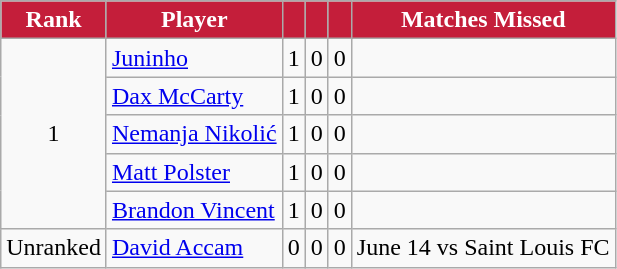<table class="wikitable" style="text-align:center">
<tr>
<th style="background:#C41E3A; color:white; text-align:center;">Rank</th>
<th style="background:#C41E3A; color:white; text-align:center;">Player</th>
<th style="background:#C41E3A; color:white; text-align:center;"></th>
<th style="background:#C41E3A; color:white; text-align:center;"></th>
<th style="background:#C41E3A; color:white; text-align:center;"></th>
<th style="background:#C41E3A; color:white; text-align:center;">Matches Missed</th>
</tr>
<tr>
<td rowspan=5>1</td>
<td align=left> <a href='#'>Juninho</a></td>
<td>1</td>
<td>0</td>
<td>0</td>
<td></td>
</tr>
<tr>
<td align=left> <a href='#'>Dax McCarty</a></td>
<td>1</td>
<td>0</td>
<td>0</td>
<td></td>
</tr>
<tr>
<td align=left> <a href='#'>Nemanja Nikolić</a></td>
<td>1</td>
<td>0</td>
<td>0</td>
<td></td>
</tr>
<tr>
<td align=left> <a href='#'>Matt Polster</a></td>
<td>1</td>
<td>0</td>
<td>0</td>
<td></td>
</tr>
<tr>
<td align=left> <a href='#'>Brandon Vincent</a></td>
<td>1</td>
<td>0</td>
<td>0</td>
<td></td>
</tr>
<tr>
<td>Unranked</td>
<td align=left> <a href='#'>David Accam</a></td>
<td>0</td>
<td>0</td>
<td>0</td>
<td>June 14 vs Saint Louis FC</td>
</tr>
</table>
